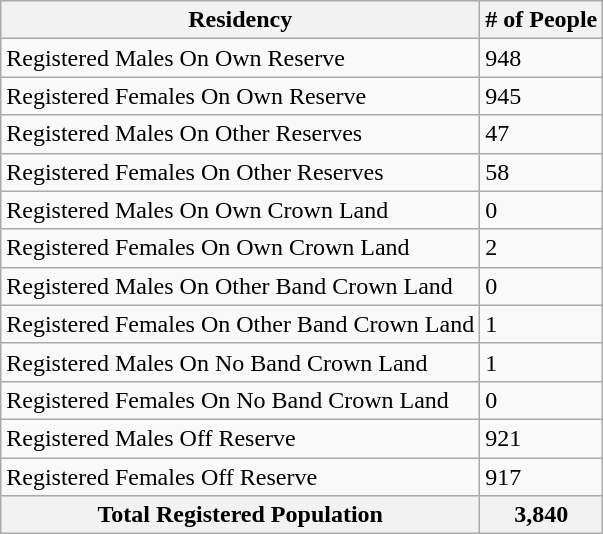<table class="wikitable">
<tr>
<th>Residency</th>
<th># of People</th>
</tr>
<tr>
<td>Registered Males On Own Reserve</td>
<td>948</td>
</tr>
<tr>
<td>Registered Females On Own Reserve</td>
<td>945</td>
</tr>
<tr>
<td>Registered Males On Other Reserves</td>
<td>47</td>
</tr>
<tr>
<td>Registered Females On Other Reserves</td>
<td>58</td>
</tr>
<tr>
<td>Registered Males On Own Crown Land</td>
<td>0</td>
</tr>
<tr>
<td>Registered Females On Own Crown Land</td>
<td>2</td>
</tr>
<tr>
<td>Registered Males On Other Band Crown Land</td>
<td>0</td>
</tr>
<tr>
<td>Registered Females On Other Band Crown Land</td>
<td>1</td>
</tr>
<tr>
<td>Registered Males On No Band Crown Land</td>
<td>1</td>
</tr>
<tr>
<td>Registered Females On No Band Crown Land</td>
<td>0</td>
</tr>
<tr>
<td>Registered Males Off Reserve</td>
<td>921</td>
</tr>
<tr>
<td>Registered Females Off Reserve</td>
<td>917</td>
</tr>
<tr>
<th>Total Registered Population</th>
<th>3,840</th>
</tr>
</table>
